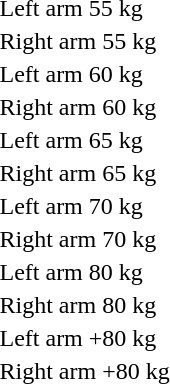<table>
<tr>
<td>Left arm 55 kg</td>
<td></td>
<td></td>
<td></td>
</tr>
<tr>
<td>Right arm 55 kg</td>
<td></td>
<td></td>
<td></td>
</tr>
<tr>
<td>Left arm 60 kg</td>
<td></td>
<td></td>
<td></td>
</tr>
<tr>
<td>Right arm 60 kg</td>
<td></td>
<td></td>
<td></td>
</tr>
<tr>
<td>Left arm 65 kg</td>
<td></td>
<td></td>
<td></td>
</tr>
<tr>
<td>Right arm 65 kg</td>
<td></td>
<td></td>
<td></td>
</tr>
<tr>
<td>Left arm 70 kg</td>
<td></td>
<td></td>
<td></td>
</tr>
<tr>
<td>Right arm 70  kg</td>
<td></td>
<td></td>
<td></td>
</tr>
<tr>
<td>Left arm 80 kg</td>
<td></td>
<td></td>
<td></td>
</tr>
<tr>
<td>Right arm 80 kg</td>
<td></td>
<td></td>
<td></td>
</tr>
<tr>
<td>Left arm +80 kg</td>
<td></td>
<td></td>
<td></td>
</tr>
<tr>
<td>Right arm +80 kg</td>
<td></td>
<td></td>
<td></td>
</tr>
</table>
